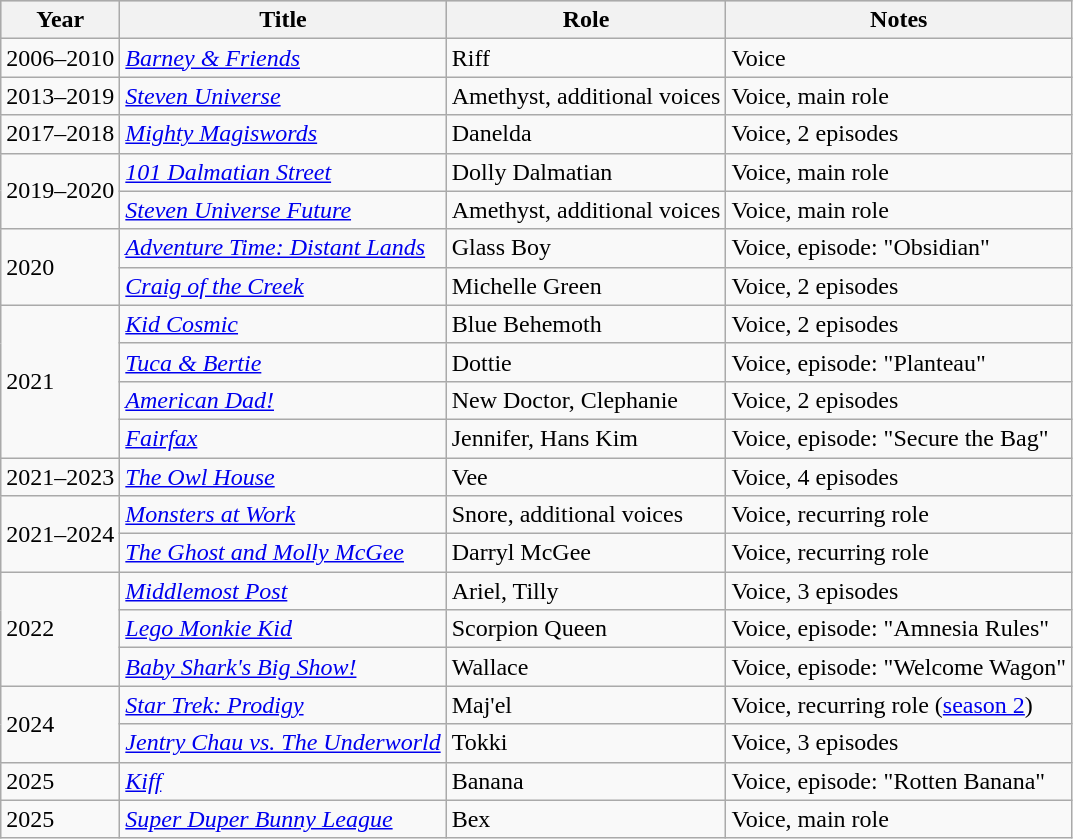<table class="wikitable">
<tr style="background:#ccc;">
<th>Year</th>
<th>Title</th>
<th>Role</th>
<th>Notes</th>
</tr>
<tr>
<td>2006–2010</td>
<td><em><a href='#'>Barney & Friends</a></em></td>
<td>Riff</td>
<td>Voice</td>
</tr>
<tr>
<td>2013–2019</td>
<td><em><a href='#'>Steven Universe</a></em></td>
<td>Amethyst, additional voices</td>
<td>Voice, main role</td>
</tr>
<tr>
<td>2017–2018</td>
<td><em><a href='#'>Mighty Magiswords</a></em></td>
<td>Danelda</td>
<td>Voice, 2 episodes</td>
</tr>
<tr>
<td rowspan="2">2019–2020</td>
<td><em><a href='#'>101 Dalmatian Street</a></em></td>
<td>Dolly Dalmatian</td>
<td>Voice, main role</td>
</tr>
<tr>
<td><em><a href='#'>Steven Universe Future</a></em></td>
<td>Amethyst, additional voices</td>
<td>Voice, main role</td>
</tr>
<tr>
<td rowspan="2">2020</td>
<td><em><a href='#'>Adventure Time: Distant Lands</a></em></td>
<td>Glass Boy</td>
<td>Voice, episode: "Obsidian"</td>
</tr>
<tr>
<td><em><a href='#'>Craig of the Creek</a></em></td>
<td>Michelle Green</td>
<td>Voice, 2 episodes</td>
</tr>
<tr>
<td rowspan="4">2021</td>
<td><em><a href='#'>Kid Cosmic</a></em></td>
<td>Blue Behemoth</td>
<td>Voice, 2 episodes</td>
</tr>
<tr>
<td><em><a href='#'>Tuca & Bertie</a></em></td>
<td>Dottie</td>
<td>Voice, episode: "Planteau"</td>
</tr>
<tr>
<td><em><a href='#'>American Dad!</a></em></td>
<td>New Doctor, Clephanie</td>
<td>Voice, 2 episodes</td>
</tr>
<tr>
<td><em><a href='#'>Fairfax</a></em></td>
<td>Jennifer, Hans Kim</td>
<td>Voice, episode: "Secure the Bag"</td>
</tr>
<tr>
<td rowspan="1">2021–2023</td>
<td><em><a href='#'>The Owl House</a></em></td>
<td>Vee</td>
<td>Voice, 4 episodes</td>
</tr>
<tr>
<td rowspan="2">2021–2024</td>
<td><em><a href='#'>Monsters at Work</a></em></td>
<td>Snore, additional voices</td>
<td>Voice, recurring role</td>
</tr>
<tr>
<td><em><a href='#'>The Ghost and Molly McGee</a></em></td>
<td>Darryl McGee</td>
<td>Voice, recurring role</td>
</tr>
<tr>
<td rowspan="3">2022</td>
<td><em><a href='#'>Middlemost Post</a></em></td>
<td>Ariel, Tilly</td>
<td>Voice, 3 episodes</td>
</tr>
<tr>
<td><em><a href='#'>Lego Monkie Kid</a></em></td>
<td>Scorpion Queen</td>
<td>Voice, episode: "Amnesia Rules"</td>
</tr>
<tr>
<td><em><a href='#'>Baby Shark's Big Show!</a></em></td>
<td>Wallace</td>
<td>Voice, episode: "Welcome Wagon"</td>
</tr>
<tr>
<td rowspan="2">2024</td>
<td><em><a href='#'>Star Trek: Prodigy</a></em></td>
<td>Maj'el</td>
<td>Voice, recurring role (<a href='#'>season 2</a>)</td>
</tr>
<tr>
<td><em><a href='#'>Jentry Chau vs. The Underworld</a></em></td>
<td>Tokki</td>
<td>Voice, 3 episodes</td>
</tr>
<tr>
<td>2025</td>
<td><em><a href='#'>Kiff</a></em></td>
<td>Banana</td>
<td>Voice, episode: "Rotten Banana"</td>
</tr>
<tr>
<td>2025</td>
<td><em><a href='#'>Super Duper Bunny League</a></em></td>
<td>Bex</td>
<td>Voice, main role</td>
</tr>
</table>
